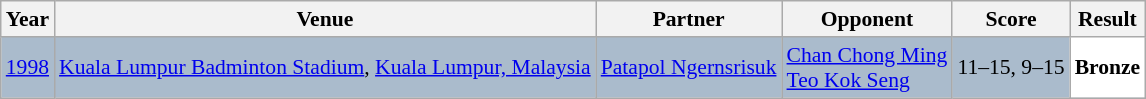<table class="sortable wikitable" style="font-size: 90%;">
<tr>
<th>Year</th>
<th>Venue</th>
<th>Partner</th>
<th>Opponent</th>
<th>Score</th>
<th>Result</th>
</tr>
<tr style="background:#AABBCC">
<td align="center"><a href='#'>1998</a></td>
<td align="left"><a href='#'>Kuala Lumpur Badminton Stadium</a>, <a href='#'>Kuala Lumpur, Malaysia</a></td>
<td align="left"> <a href='#'>Patapol Ngernsrisuk</a></td>
<td align="left"> <a href='#'>Chan Chong Ming</a> <br>  <a href='#'>Teo Kok Seng</a></td>
<td align="left">11–15, 9–15</td>
<td style="text-align:left; background:white"> <strong>Bronze</strong></td>
</tr>
</table>
